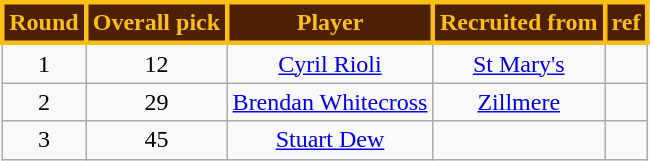<table class="wikitable" style="text-align:center">
<tr>
<th style="background:#4D2004; color:#FBBF15; border:solid #FBBF15">Round</th>
<th style="background:#4D2004; color:#FBBF15; border:solid #FBBF15">Overall pick</th>
<th style="background:#4D2004; color:#FBBF15; border:solid #FBBF15">Player</th>
<th style="background:#4D2004; color:#FBBF15; border:solid #FBBF15">Recruited from</th>
<th style="background:#4D2004; color:#FBBF15; border:solid #FBBF15">ref</th>
</tr>
<tr>
<td>1</td>
<td>12</td>
<td><a href='#'>Cyril Rioli</a></td>
<td><a href='#'>St Mary's</a></td>
<td></td>
</tr>
<tr>
<td>2</td>
<td>29</td>
<td><a href='#'>Brendan Whitecross</a></td>
<td><a href='#'>Zillmere</a></td>
<td></td>
</tr>
<tr>
<td>3</td>
<td>45</td>
<td><a href='#'>Stuart Dew</a></td>
<td></td>
<td></td>
</tr>
</table>
